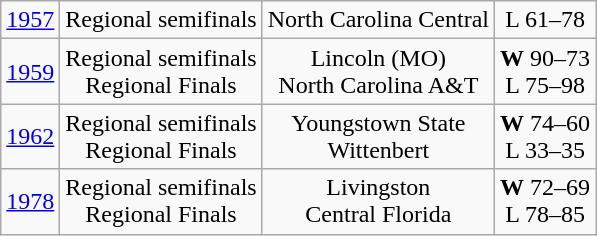<table class="wikitable">
<tr align="center">
<td><a href='#'>1957</a></td>
<td>Regional semifinals</td>
<td>North Carolina Central</td>
<td>L 61–78</td>
</tr>
<tr align="center">
<td><a href='#'>1959</a></td>
<td>Regional semifinals<br>Regional Finals</td>
<td>Lincoln (MO)<br>North Carolina A&T</td>
<td><strong>W</strong> 90–73<br>L 75–98</td>
</tr>
<tr align="center">
<td><a href='#'>1962</a></td>
<td>Regional semifinals<br>Regional Finals</td>
<td>Youngstown State<br>Wittenbert</td>
<td><strong>W</strong> 74–60<br>L 33–35</td>
</tr>
<tr align="center">
<td><a href='#'>1978</a></td>
<td>Regional semifinals<br>Regional Finals</td>
<td>Livingston<br>Central Florida</td>
<td><strong>W</strong> 72–69<br>L 78–85</td>
</tr>
</table>
